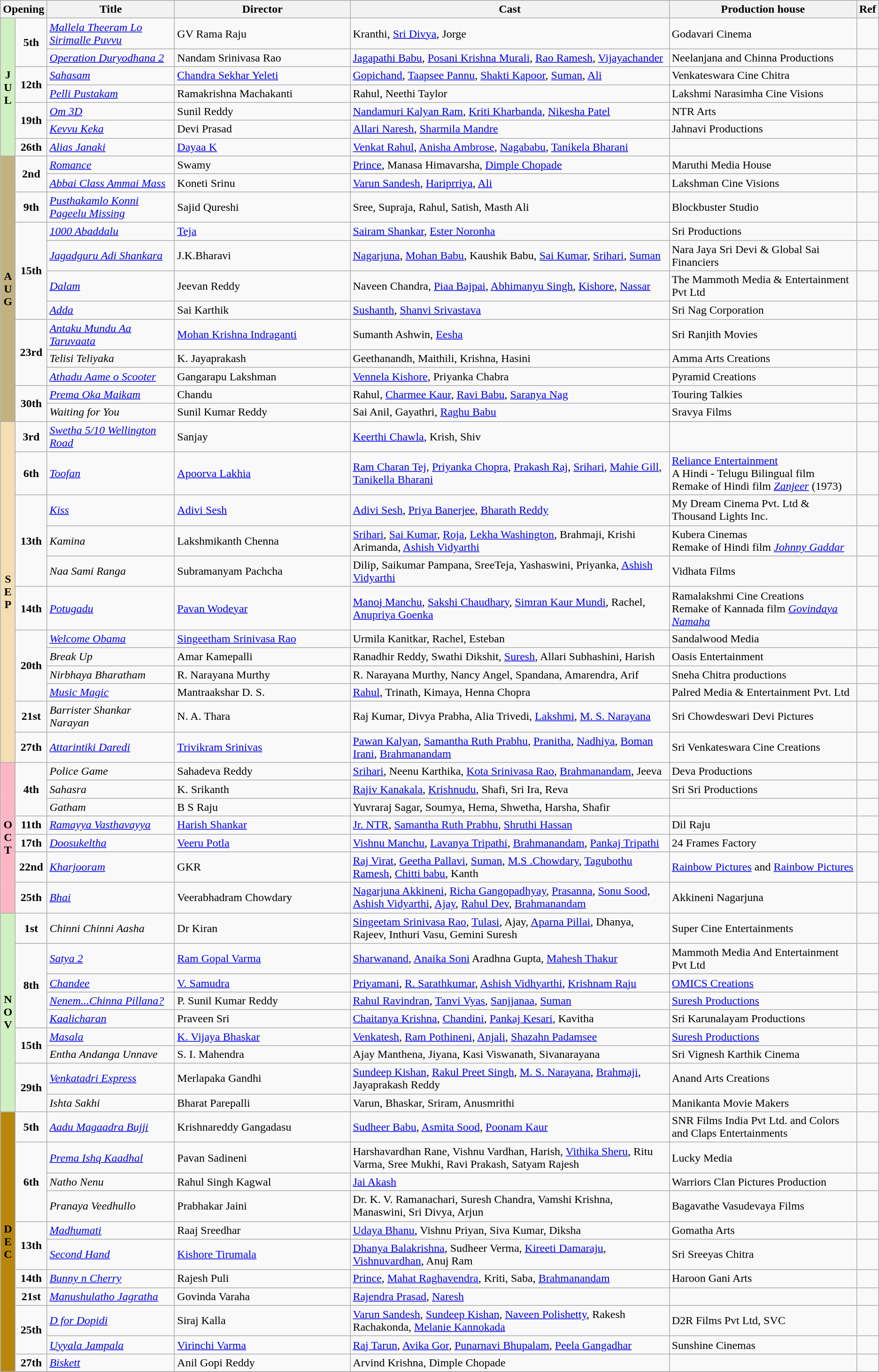<table class="wikitable sortable">
<tr style="background:#blue; text-align:center;">
<th colspan="2">Opening</th>
<th>Title</th>
<th style="width:20%;"><strong>Director</strong></th>
<th>Cast</th>
<th>Production house</th>
<th>Ref</th>
</tr>
<tr July!>
<td rowspan="7" style="text-align:center; background:#d0f0c0; textcolor:#000;"><strong>J<br>U<br>L</strong></td>
<td rowspan="2" style="text-align:center;"><strong>5th</strong></td>
<td><em><a href='#'>Mallela Theeram Lo Sirimalle Puvvu</a></em></td>
<td>GV Rama Raju</td>
<td>Kranthi, <a href='#'>Sri Divya</a>, Jorge</td>
<td>Godavari Cinema</td>
<td></td>
</tr>
<tr>
<td><em><a href='#'>Operation Duryodhana 2</a></em></td>
<td>Nandam Srinivasa Rao</td>
<td><a href='#'>Jagapathi Babu</a>, <a href='#'>Posani Krishna Murali</a>, <a href='#'>Rao Ramesh</a>, <a href='#'>Vijayachander</a></td>
<td>Neelanjana and Chinna Productions</td>
<td></td>
</tr>
<tr>
<td rowspan="2" style="text-align:center;"><strong>12th</strong></td>
<td><em><a href='#'>Sahasam</a></em></td>
<td><a href='#'>Chandra Sekhar Yeleti</a></td>
<td><a href='#'>Gopichand</a>, <a href='#'>Taapsee Pannu</a>, <a href='#'>Shakti Kapoor</a>, <a href='#'>Suman</a>, <a href='#'>Ali</a></td>
<td>Venkateswara Cine Chitra</td>
<td></td>
</tr>
<tr>
<td><em><a href='#'>Pelli Pustakam</a></em></td>
<td>Ramakrishna Machakanti</td>
<td>Rahul, Neethi Taylor</td>
<td>Lakshmi Narasimha Cine Visions</td>
<td></td>
</tr>
<tr>
<td rowspan="2" style="text-align:center;"><strong>19th</strong></td>
<td><em><a href='#'>Om 3D</a></em></td>
<td>Sunil Reddy</td>
<td><a href='#'>Nandamuri Kalyan Ram</a>, <a href='#'>Kriti Kharbanda</a>, <a href='#'>Nikesha Patel</a></td>
<td>NTR Arts</td>
<td></td>
</tr>
<tr>
<td><em><a href='#'>Kevvu Keka</a></em></td>
<td>Devi Prasad</td>
<td><a href='#'>Allari Naresh</a>, <a href='#'>Sharmila Mandre</a></td>
<td>Jahnavi Productions</td>
<td></td>
</tr>
<tr>
<td style="text-align:center;"><strong>26th</strong></td>
<td><em><a href='#'>Alias Janaki</a></em></td>
<td><a href='#'>Dayaa K</a></td>
<td><a href='#'>Venkat Rahul</a>, <a href='#'>Anisha Ambrose</a>, <a href='#'>Nagababu</a>, <a href='#'>Tanikela Bharani</a></td>
<td></td>
<td></td>
</tr>
<tr>
<td rowspan="12" style="text-align:center; background:#c2b280; textcolor:#000;"><strong>A<br>U<br>G</strong></td>
<td rowspan="2" style="text-align:center;"><strong>2nd</strong></td>
<td><em><a href='#'>Romance</a></em></td>
<td>Swamy</td>
<td><a href='#'>Prince</a>, Manasa Himavarsha, <a href='#'>Dimple Chopade</a></td>
<td>Maruthi Media House</td>
<td></td>
</tr>
<tr>
<td><em><a href='#'>Abbai Class Ammai Mass</a></em></td>
<td>Koneti Srinu</td>
<td><a href='#'>Varun Sandesh</a>, <a href='#'>Hariprriya</a>, <a href='#'>Ali</a></td>
<td>Lakshman Cine Visions</td>
<td></td>
</tr>
<tr>
<td rowspan="1" style="text-align:center;"><strong>9th</strong></td>
<td><em><a href='#'>Pusthakamlo Konni Pageelu Missing</a></em></td>
<td>Sajid Qureshi</td>
<td>Sree, Supraja, Rahul, Satish, Masth Ali</td>
<td>Blockbuster Studio</td>
<td></td>
</tr>
<tr>
<td rowspan="4" style="text-align:center;"><strong>15th</strong></td>
<td><em><a href='#'>1000 Abaddalu</a></em></td>
<td><a href='#'>Teja</a></td>
<td><a href='#'>Sairam Shankar</a>, <a href='#'>Ester Noronha</a></td>
<td>Sri Productions</td>
<td></td>
</tr>
<tr>
<td><em><a href='#'>Jagadguru Adi Shankara</a></em></td>
<td>J.K.Bharavi</td>
<td><a href='#'>Nagarjuna</a>, <a href='#'>Mohan Babu</a>, Kaushik Babu, <a href='#'>Sai Kumar</a>, <a href='#'>Srihari</a>, <a href='#'>Suman</a></td>
<td>Nara Jaya Sri Devi & Global Sai Financiers</td>
<td></td>
</tr>
<tr>
<td><em><a href='#'>Dalam</a></em></td>
<td>Jeevan Reddy</td>
<td>Naveen Chandra, <a href='#'>Piaa Bajpai</a>, <a href='#'>Abhimanyu Singh</a>, <a href='#'>Kishore</a>, <a href='#'>Nassar</a></td>
<td>The Mammoth Media & Entertainment Pvt Ltd</td>
<td></td>
</tr>
<tr>
<td><em><a href='#'>Adda</a></em></td>
<td>Sai Karthik</td>
<td><a href='#'>Sushanth</a>, <a href='#'>Shanvi Srivastava</a></td>
<td>Sri Nag Corporation</td>
<td></td>
</tr>
<tr>
<td rowspan="3" style="text-align:center;"><strong>23rd</strong></td>
<td><em><a href='#'>Antaku Mundu Aa Taruvaata</a></em></td>
<td><a href='#'>Mohan Krishna Indraganti</a></td>
<td>Sumanth Ashwin, <a href='#'>Eesha</a></td>
<td>Sri Ranjith Movies</td>
<td></td>
</tr>
<tr>
<td><em>Telisi Teliyaka</em></td>
<td>K. Jayaprakash</td>
<td>Geethanandh, Maithili, Krishna, Hasini</td>
<td>Amma Arts Creations</td>
<td></td>
</tr>
<tr>
<td><em><a href='#'>Athadu Aame o Scooter</a></em></td>
<td>Gangarapu Lakshman</td>
<td><a href='#'>Vennela Kishore</a>, Priyanka Chabra</td>
<td>Pyramid Creations</td>
<td></td>
</tr>
<tr>
<td rowspan="2" style="text-align:center;"><strong>30th</strong></td>
<td><em><a href='#'>Prema Oka Maikam</a></em></td>
<td>Chandu</td>
<td>Rahul, <a href='#'>Charmee Kaur</a>, <a href='#'>Ravi Babu</a>, <a href='#'>Saranya Nag</a></td>
<td>Touring Talkies</td>
<td></td>
</tr>
<tr>
<td><em>Waiting for You</em></td>
<td>Sunil Kumar Reddy</td>
<td>Sai Anil, Gayathri, <a href='#'>Raghu Babu</a></td>
<td>Sravya Films</td>
<td></td>
</tr>
<tr September!>
<td rowspan="12" style="text-align:center; background:wheat; textcolor:#000;"><strong>S<br>E<br>P</strong></td>
<td rowspan="1" align="center"><strong>3rd</strong></td>
<td><em><a href='#'>Swetha 5/10 Wellington Road</a></em></td>
<td>Sanjay</td>
<td><a href='#'>Keerthi Chawla</a>, Krish, Shiv</td>
<td></td>
<td></td>
</tr>
<tr>
<td style="text-align:center;"><strong>6th</strong></td>
<td><em><a href='#'>Toofan</a></em></td>
<td><a href='#'>Apoorva Lakhia</a></td>
<td><a href='#'>Ram Charan Tej</a>, <a href='#'>Priyanka Chopra</a>, <a href='#'>Prakash Raj</a>, <a href='#'>Srihari</a>, <a href='#'>Mahie Gill</a>, <a href='#'>Tanikella Bharani</a></td>
<td><a href='#'>Reliance Entertainment</a> <br> A Hindi - Telugu Bilingual film <br> Remake of Hindi film <em><a href='#'>Zanjeer</a></em> (1973)</td>
<td></td>
</tr>
<tr>
<td rowspan="3" style="text-align:center;"><strong>13th</strong></td>
<td><em><a href='#'>Kiss</a></em></td>
<td><a href='#'>Adivi Sesh</a></td>
<td><a href='#'>Adivi Sesh</a>, <a href='#'>Priya Banerjee</a>, <a href='#'>Bharath Reddy</a></td>
<td>My Dream Cinema Pvt. Ltd & Thousand Lights Inc.</td>
<td></td>
</tr>
<tr>
<td><em>Kamina</em></td>
<td>Lakshmikanth Chenna</td>
<td><a href='#'>Srihari</a>, <a href='#'>Sai Kumar</a>, <a href='#'>Roja</a>, <a href='#'>Lekha Washington</a>, Brahmaji, Krishi Arimanda, <a href='#'>Ashish Vidyarthi</a></td>
<td>Kubera Cinemas <br> Remake of Hindi film <em><a href='#'>Johnny Gaddar</a></em></td>
<td></td>
</tr>
<tr>
<td><em>Naa Sami Ranga</em></td>
<td>Subramanyam Pachcha</td>
<td>Dilip, Saikumar Pampana, SreeTeja, Yashaswini, Priyanka, <a href='#'>Ashish Vidyarthi</a></td>
<td>Vidhata Films</td>
<td></td>
</tr>
<tr>
<td style="text-align:center;"><strong>14th</strong></td>
<td><em><a href='#'>Potugadu</a></em></td>
<td><a href='#'>Pavan Wodeyar</a></td>
<td><a href='#'>Manoj Manchu</a>, <a href='#'>Sakshi Chaudhary</a>, <a href='#'>Simran Kaur Mundi</a>, Rachel, <a href='#'>Anupriya Goenka</a></td>
<td>Ramalakshmi Cine Creations <br> Remake of Kannada film <em><a href='#'>Govindaya Namaha</a></em></td>
<td></td>
</tr>
<tr>
<td rowspan="4" style="text-align:center;"><strong>20th</strong></td>
<td><em><a href='#'>Welcome Obama</a></em></td>
<td><a href='#'>Singeetham Srinivasa Rao</a></td>
<td>Urmila Kanitkar, Rachel, Esteban</td>
<td>Sandalwood Media</td>
<td></td>
</tr>
<tr>
<td><em>Break Up</em></td>
<td>Amar Kamepalli</td>
<td>Ranadhir Reddy, Swathi Dikshit, <a href='#'>Suresh</a>, Allari Subhashini, Harish</td>
<td>Oasis Entertainment</td>
<td></td>
</tr>
<tr>
<td><em>Nirbhaya Bharatham</em></td>
<td>R. Narayana Murthy</td>
<td>R. Narayana Murthy, Nancy Angel, Spandana, Amarendra, Arif</td>
<td>Sneha Chitra productions</td>
<td></td>
</tr>
<tr>
<td><em><a href='#'>Music Magic</a></em></td>
<td>Mantraakshar D. S.</td>
<td><a href='#'>Rahul</a>, Trinath, Kimaya, Henna Chopra</td>
<td>Palred Media & Entertainment Pvt. Ltd</td>
<td></td>
</tr>
<tr>
<td style="text-align:center;"><strong>21st</strong></td>
<td><em>Barrister Shankar Narayan</em></td>
<td>N. A. Thara</td>
<td>Raj Kumar, Divya Prabha, Alia Trivedi, <a href='#'>Lakshmi</a>, <a href='#'>M. S. Narayana</a></td>
<td>Sri Chowdeswari Devi Pictures</td>
<td></td>
</tr>
<tr>
<td style="text-align:center;"><strong>27th</strong></td>
<td><em><a href='#'>Attarintiki Daredi</a></em></td>
<td><a href='#'>Trivikram Srinivas</a></td>
<td><a href='#'>Pawan Kalyan</a>, <a href='#'>Samantha Ruth Prabhu</a>, <a href='#'>Pranitha</a>, <a href='#'>Nadhiya</a>, <a href='#'>Boman Irani</a>, <a href='#'>Brahmanandam</a></td>
<td>Sri Venkateswara Cine Creations</td>
<td></td>
</tr>
<tr October!>
<td rowspan="7" style="text-align:center; background:#ffb7c5; textcolor:#000;"><strong>O<br>C<br>T</strong></td>
<td rowspan="3" style="text-align:center;"><strong>4th</strong></td>
<td><em>Police Game</em></td>
<td>Sahadeva Reddy</td>
<td><a href='#'>Srihari</a>, Neenu Karthika, <a href='#'>Kota Srinivasa Rao</a>, <a href='#'>Brahmanandam</a>, Jeeva</td>
<td>Deva Productions</td>
<td></td>
</tr>
<tr>
<td><em>Sahasra</em></td>
<td>K. Srikanth</td>
<td><a href='#'>Rajiv Kanakala</a>, <a href='#'>Krishnudu</a>, Shafi, Sri Ira, Reva</td>
<td>Sri Sri Productions</td>
<td></td>
</tr>
<tr>
<td><em>Gatham</em></td>
<td>B S Raju</td>
<td>Yuvraraj Sagar, Soumya, Hema, Shwetha, Harsha, Shafir</td>
<td></td>
<td></td>
</tr>
<tr>
<td style="text-align:center;"><strong>11th</strong></td>
<td><em><a href='#'>Ramayya Vasthavayya</a></em></td>
<td><a href='#'>Harish Shankar</a></td>
<td><a href='#'>Jr. NTR</a>, <a href='#'>Samantha Ruth Prabhu</a>, <a href='#'>Shruthi Hassan</a></td>
<td>Dil Raju</td>
<td></td>
</tr>
<tr>
<td style="text-align:center;"><strong>17th</strong></td>
<td><em><a href='#'>Doosukeltha</a></em></td>
<td><a href='#'>Veeru Potla</a></td>
<td><a href='#'>Vishnu Manchu</a>, <a href='#'>Lavanya Tripathi</a>, <a href='#'>Brahmanandam</a>, <a href='#'>Pankaj Tripathi</a></td>
<td>24 Frames Factory</td>
<td></td>
</tr>
<tr>
<td style="text-align:center;"><strong>22nd</strong></td>
<td><em><a href='#'>Kharjooram</a></em></td>
<td>GKR</td>
<td><a href='#'>Raj Virat</a>, <a href='#'>Geetha Pallavi</a>, <a href='#'>Suman</a>, <a href='#'>M.S .Chowdary</a>, <a href='#'>Tagubothu Ramesh</a>, <a href='#'>Chitti babu</a>, Kanth</td>
<td><a href='#'>Rainbow Pictures</a> and <a href='#'>Rainbow Pictures</a></td>
<td></td>
</tr>
<tr>
<td style="text-align:center;"><strong>25th</strong></td>
<td><em><a href='#'>Bhai</a></em></td>
<td>Veerabhadram Chowdary</td>
<td><a href='#'>Nagarjuna Akkineni</a>, <a href='#'>Richa Gangopadhyay</a>, <a href='#'>Prasanna</a>, <a href='#'>Sonu Sood</a>, <a href='#'>Ashish Vidyarthi</a>, <a href='#'>Ajay</a>, <a href='#'>Rahul Dev</a>, <a href='#'>Brahmanandam</a></td>
<td>Akkineni Nagarjuna</td>
<td></td>
</tr>
<tr November!>
<td rowspan="9" style="text-align:center; background:#d0f0c0; textcolor:#000;"><strong>N<br>O<br>V</strong></td>
<td style="text-align:center;"><strong>1st</strong></td>
<td><em>Chinni Chinni Aasha</em></td>
<td>Dr Kiran</td>
<td><a href='#'>Singeetam Srinivasa Rao</a>, <a href='#'>Tulasi</a>, Ajay, <a href='#'>Aparna Pillai</a>, Dhanya, Rajeev, Inthuri Vasu, Gemini Suresh</td>
<td>Super Cine Entertainments</td>
<td></td>
</tr>
<tr>
<td rowspan="4" style="text-align:center;"><strong>8th</strong></td>
<td><em><a href='#'>Satya 2</a></em></td>
<td><a href='#'>Ram Gopal Varma</a></td>
<td><a href='#'>Sharwanand</a>, <a href='#'>Anaika Soni</a> Aradhna Gupta, <a href='#'>Mahesh Thakur</a></td>
<td>Mammoth Media And Entertainment Pvt Ltd</td>
<td></td>
</tr>
<tr>
<td><em><a href='#'>Chandee</a></em></td>
<td><a href='#'>V. Samudra</a></td>
<td><a href='#'>Priyamani</a>, <a href='#'>R. Sarathkumar</a>, <a href='#'>Ashish Vidhyarthi</a>, <a href='#'>Krishnam Raju</a></td>
<td><a href='#'>OMICS Creations</a></td>
<td></td>
</tr>
<tr>
<td><em><a href='#'>Nenem...Chinna Pillana?</a></em></td>
<td>P. Sunil Kumar Reddy</td>
<td><a href='#'>Rahul Ravindran</a>, <a href='#'>Tanvi Vyas</a>, <a href='#'>Sanjjanaa</a>, <a href='#'>Suman</a></td>
<td><a href='#'>Suresh Productions</a></td>
<td></td>
</tr>
<tr>
<td><em><a href='#'>Kaalicharan</a></em></td>
<td>Praveen Sri</td>
<td><a href='#'>Chaitanya Krishna</a>, <a href='#'>Chandini</a>, <a href='#'>Pankaj Kesari</a>, Kavitha</td>
<td>Sri Karunalayam Productions</td>
<td></td>
</tr>
<tr>
<td rowspan="2" style="text-align:center;"><strong>15th</strong></td>
<td><em><a href='#'>Masala</a></em></td>
<td><a href='#'>K. Vijaya Bhaskar</a></td>
<td><a href='#'>Venkatesh</a>, <a href='#'>Ram Pothineni</a>, <a href='#'>Anjali</a>, <a href='#'>Shazahn Padamsee</a></td>
<td><a href='#'>Suresh Productions</a></td>
<td></td>
</tr>
<tr>
<td><em>Entha Andanga Unnave</em></td>
<td>S. I. Mahendra</td>
<td>Ajay Manthena, Jiyana, Kasi Viswanath, Sivanarayana</td>
<td>Sri Vignesh Karthik Cinema</td>
<td></td>
</tr>
<tr>
<td rowspan="2" style="text-align:center;"><strong>29th</strong></td>
<td><em><a href='#'>Venkatadri Express</a></em></td>
<td>Merlapaka Gandhi</td>
<td><a href='#'>Sundeep Kishan</a>, <a href='#'>Rakul Preet Singh</a>, <a href='#'>M. S. Narayana</a>, <a href='#'>Brahmaji</a>, Jayaprakash Reddy</td>
<td>Anand Arts Creations</td>
<td></td>
</tr>
<tr>
<td><em>Ishta Sakhi</em></td>
<td>Bharat Parepalli</td>
<td>Varun, Bhaskar, Sriram, Anusmrithi</td>
<td>Manikanta Movie Makers</td>
<td></td>
</tr>
<tr December!>
<td rowspan="11" style="text-align:center; background:#b8860b; textcolor:#000;"><strong>D<br>E<br>C</strong></td>
<td style="text-align:center;"><strong>5th</strong></td>
<td><em><a href='#'>Aadu Magaadra Bujji</a></em></td>
<td>Krishnareddy Gangadasu</td>
<td><a href='#'>Sudheer Babu</a>, <a href='#'>Asmita Sood</a>, <a href='#'>Poonam Kaur</a></td>
<td>SNR Films India Pvt Ltd. and Colors and Claps Entertainments</td>
<td></td>
</tr>
<tr>
<td rowspan="3" style="text-align:center;"><strong>6th</strong></td>
<td><em><a href='#'>Prema Ishq Kaadhal</a></em></td>
<td>Pavan Sadineni</td>
<td>Harshavardhan Rane, Vishnu Vardhan, Harish, <a href='#'>Vithika Sheru</a>, Ritu Varma, Sree Mukhi, Ravi Prakash, Satyam Rajesh</td>
<td>Lucky Media</td>
<td></td>
</tr>
<tr>
<td><em>Natho Nenu</em></td>
<td>Rahul Singh Kagwal</td>
<td><a href='#'>Jai Akash</a></td>
<td>Warriors Clan Pictures Production</td>
<td></td>
</tr>
<tr>
<td><em>Pranaya Veedhullo</em></td>
<td>Prabhakar Jaini</td>
<td>Dr. K. V. Ramanachari, Suresh Chandra, Vamshi Krishna, Manaswini, Sri Divya, Arjun</td>
<td>Bagavathe Vasudevaya Films</td>
<td></td>
</tr>
<tr>
<td rowspan="2" style="text-align:center;"><strong>13th</strong></td>
<td><em><a href='#'>Madhumati</a></em></td>
<td>Raaj Sreedhar</td>
<td><a href='#'>Udaya Bhanu</a>, Vishnu Priyan, Siva Kumar, Diksha</td>
<td>Gomatha Arts</td>
<td></td>
</tr>
<tr>
<td><em><a href='#'>Second Hand</a></em></td>
<td><a href='#'>Kishore Tirumala</a></td>
<td><a href='#'>Dhanya Balakrishna</a>,  Sudheer Verma, <a href='#'>Kireeti Damaraju</a>, <a href='#'>Vishnuvardhan</a>, Anuj Ram</td>
<td>Sri Sreeyas Chitra</td>
<td></td>
</tr>
<tr>
<td style="text-align:center;"><strong>14th</strong></td>
<td><em><a href='#'>Bunny n Cherry</a></em></td>
<td>Rajesh Puli</td>
<td><a href='#'>Prince</a>, <a href='#'>Mahat Raghavendra</a>, Kriti, Saba, <a href='#'>Brahmanandam</a></td>
<td>Haroon Gani Arts</td>
<td></td>
</tr>
<tr>
<td style="text-align:center;"><strong>21st</strong></td>
<td><em><a href='#'>Manushulatho Jagratha</a></em></td>
<td>Govinda Varaha</td>
<td><a href='#'>Rajendra Prasad</a>, <a href='#'>Naresh</a></td>
<td></td>
<td></td>
</tr>
<tr>
<td rowspan="2" style="text-align:center;"><strong>25th</strong></td>
<td><em><a href='#'>D for Dopidi</a></em></td>
<td>Siraj Kalla</td>
<td><a href='#'>Varun Sandesh</a>, <a href='#'>Sundeep Kishan</a>, <a href='#'>Naveen Polishetty</a>, Rakesh Rachakonda, <a href='#'>Melanie Kannokada</a></td>
<td>D2R Films Pvt Ltd, SVC</td>
<td></td>
</tr>
<tr>
<td><em><a href='#'>Uyyala Jampala</a></em></td>
<td><a href='#'>Virinchi Varma</a></td>
<td><a href='#'>Raj Tarun</a>, <a href='#'>Avika Gor</a>, <a href='#'>Punarnavi Bhupalam</a>, <a href='#'>Peela Gangadhar</a></td>
<td>Sunshine Cinemas</td>
<td></td>
</tr>
<tr>
<td style="text-align:center;"><strong>27th</strong></td>
<td><em><a href='#'>Biskett</a></em></td>
<td>Anil Gopi Reddy</td>
<td>Arvind Krishna, Dimple Chopade</td>
<td></td>
<td></td>
</tr>
<tr>
</tr>
</table>
